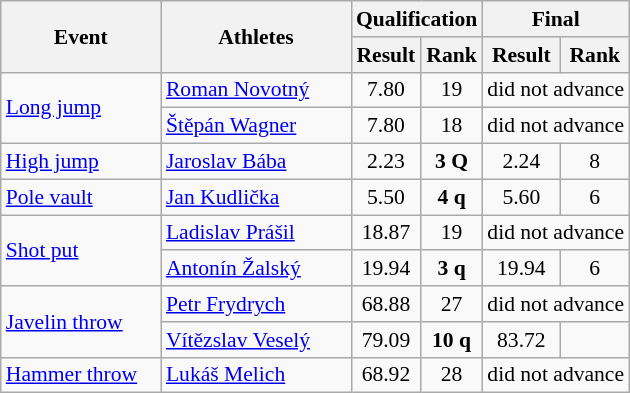<table class="wikitable" border="1" style="font-size:90%">
<tr>
<th rowspan="2" width=100>Event</th>
<th rowspan="2" width=120>Athletes</th>
<th colspan="2">Qualification</th>
<th colspan="2">Final</th>
</tr>
<tr>
<th>Result</th>
<th>Rank</th>
<th>Result</th>
<th>Rank</th>
</tr>
<tr>
<td rowspan=2><a href='#'>Long jump</a></td>
<td><a href='#'>Roman Novotný</a></td>
<td align=center>7.80</td>
<td align=center>19</td>
<td align=center colspan="2">did not advance</td>
</tr>
<tr>
<td><a href='#'>Štěpán Wagner</a></td>
<td align=center>7.80</td>
<td align=center>18</td>
<td align=center colspan="2">did not advance</td>
</tr>
<tr>
<td><a href='#'>High jump</a></td>
<td><a href='#'>Jaroslav Bába</a></td>
<td align=center>2.23</td>
<td align=center><strong>3 Q</strong></td>
<td align=center>2.24</td>
<td align=center>8</td>
</tr>
<tr>
<td><a href='#'>Pole vault</a></td>
<td><a href='#'>Jan Kudlička</a></td>
<td align=center>5.50</td>
<td align=center><strong>4 q</strong></td>
<td align=center>5.60</td>
<td align=center>6</td>
</tr>
<tr>
<td rowspan=2><a href='#'>Shot put</a></td>
<td><a href='#'>Ladislav Prášil</a></td>
<td align=center>18.87</td>
<td align=center>19</td>
<td align=center colspan="2">did not advance</td>
</tr>
<tr>
<td><a href='#'>Antonín Žalský</a></td>
<td align=center>19.94</td>
<td align=center><strong>3 q</strong></td>
<td align=center>19.94</td>
<td align=center>6</td>
</tr>
<tr>
<td rowspan=2><a href='#'>Javelin throw</a></td>
<td><a href='#'>Petr Frydrych</a></td>
<td align=center>68.88</td>
<td align=center>27</td>
<td align=center colspan="2">did not advance</td>
</tr>
<tr>
<td><a href='#'>Vítězslav Veselý</a></td>
<td align=center>79.09</td>
<td align=center><strong>10 q</strong></td>
<td align=center>83.72</td>
<td align=center></td>
</tr>
<tr>
<td><a href='#'>Hammer throw</a></td>
<td><a href='#'>Lukáš Melich</a></td>
<td align=center>68.92</td>
<td align=center>28</td>
<td align=center colspan="2">did not advance</td>
</tr>
</table>
